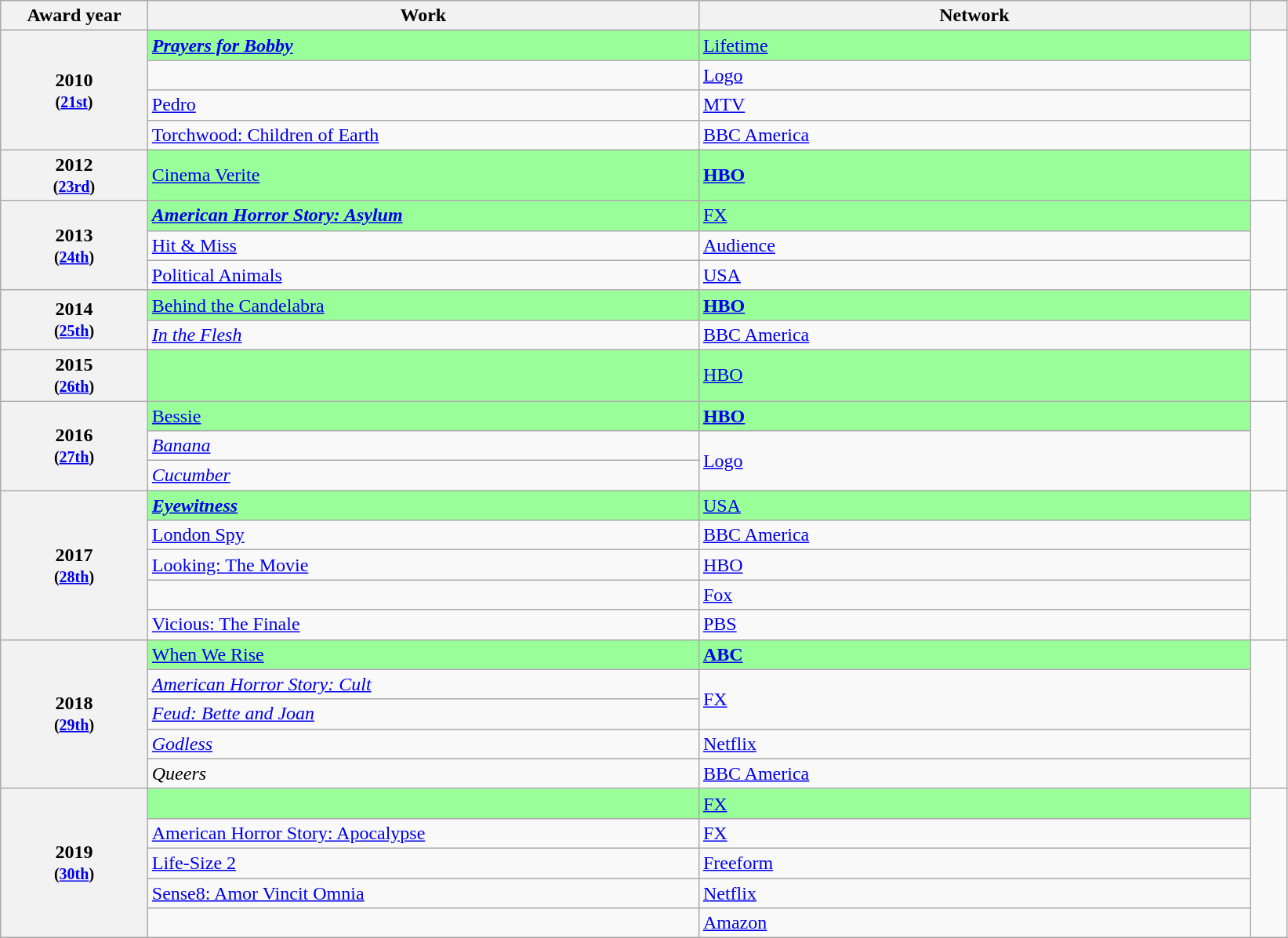<table class="wikitable sortable">
<tr>
<th scope="col" style="width:8%">Award year</th>
<th scope="col" style="width:30%">Work</th>
<th scope="col" style="width:30%">Network</th>
<th scope="col" style="width:2%" class="unsortable"></th>
</tr>
<tr>
<th rowspan="4" scope="rowgroup" style="text-align:center">2010<br><small>(<a href='#'>21st</a>)</small></th>
<td style="background:#99ff99;"><strong><em><a href='#'>Prayers for Bobby</a><em> <strong></td>
<td style="background:#99ff99;"></strong><a href='#'>Lifetime</a><strong></td>
<td rowspan="4" align="center"><br></td>
</tr>
<tr>
<td></em><em></td>
<td><a href='#'>Logo</a></td>
</tr>
<tr>
<td></em><a href='#'>Pedro</a><em></td>
<td><a href='#'>MTV</a></td>
</tr>
<tr>
<td></em><a href='#'>Torchwood: Children of Earth</a><em></td>
<td><a href='#'>BBC America</a></td>
</tr>
<tr>
<th scope="row" style="text-align:center">2012<br><small>(<a href='#'>23rd</a>)</small></th>
<td style="background:#99ff99;"></em></strong><a href='#'>Cinema Verite</a></em> </strong></td>
<td style="background:#99ff99;"><strong><a href='#'>HBO</a></strong></td>
<td align="center"></td>
</tr>
<tr>
<th rowspan="3" scope="rowgroup" style="text-align:center">2013<br><small>(<a href='#'>24th</a>)</small></th>
<td style="background:#99ff99;"><strong><em><a href='#'>American Horror Story: Asylum</a><em> <strong></td>
<td style="background:#99ff99;"></strong><a href='#'>FX</a><strong></td>
<td rowspan="3" align="center"><br></td>
</tr>
<tr>
<td></em><a href='#'>Hit & Miss</a><em></td>
<td><a href='#'>Audience</a></td>
</tr>
<tr>
<td></em><a href='#'>Political Animals</a><em></td>
<td><a href='#'>USA</a></td>
</tr>
<tr>
<th rowspan="2" scope="rowgroup" style="text-align:center">2014<br><small>(<a href='#'>25th</a>)</small></th>
<td style="background:#99ff99;"></em></strong><a href='#'>Behind the Candelabra</a></em> </strong></td>
<td style="background:#99ff99;"><strong><a href='#'>HBO</a></strong></td>
<td rowspan="2" align="center"><br></td>
</tr>
<tr>
<td><em><a href='#'>In the Flesh</a></em></td>
<td><a href='#'>BBC America</a></td>
</tr>
<tr>
<th scope="row" style="text-align:center">2015<br><small>(<a href='#'>26th</a>)</small></th>
<td style="background:#99ff99;"><strong><em><em> <strong></td>
<td style="background:#99ff99;"></strong><a href='#'>HBO</a><strong></td>
<td align="center"><br></td>
</tr>
<tr>
<th rowspan="3" scope="rowgroup" style="text-align:center">2016<br><small>(<a href='#'>27th</a>)</small></th>
<td style="background:#99ff99;"></em></strong><a href='#'>Bessie</a></em> </strong></td>
<td style="background:#99ff99;"><strong><a href='#'>HBO</a></strong></td>
<td rowspan="3" align="center"><br></td>
</tr>
<tr>
<td><em><a href='#'>Banana</a></em></td>
<td rowspan=2><a href='#'>Logo</a></td>
</tr>
<tr>
<td><em><a href='#'>Cucumber</a></em></td>
</tr>
<tr>
<th rowspan="5" scope="rowgroup" style="text-align:center">2017<br><small>(<a href='#'>28th</a>)</small></th>
<td style="background:#99ff99;"><strong><em><a href='#'>Eyewitness</a><em> <strong></td>
<td style="background:#99ff99;"></strong><a href='#'>USA</a><strong></td>
<td rowspan="5" align="center"><br></td>
</tr>
<tr>
<td></em><a href='#'>London Spy</a><em></td>
<td><a href='#'>BBC America</a></td>
</tr>
<tr>
<td></em><a href='#'>Looking: The Movie</a><em></td>
<td><a href='#'>HBO</a></td>
</tr>
<tr>
<td></em><em></td>
<td><a href='#'>Fox</a></td>
</tr>
<tr>
<td></em><a href='#'>Vicious: The Finale</a><em></td>
<td><a href='#'>PBS</a></td>
</tr>
<tr>
<th rowspan="5" scope="rowgroup" style="text-align:center">2018<br><small>(<a href='#'>29th</a>)</small></th>
<td style="background:#99ff99;"></em></strong><a href='#'>When We Rise</a></em> </strong></td>
<td style="background:#99ff99;"><strong><a href='#'>ABC</a></strong></td>
<td rowspan="5" align="center"></td>
</tr>
<tr>
<td><em><a href='#'>American Horror Story: Cult</a></em></td>
<td rowspan="2"><a href='#'>FX</a></td>
</tr>
<tr>
<td><em><a href='#'>Feud: Bette and Joan</a></em></td>
</tr>
<tr>
<td><em><a href='#'>Godless</a></em></td>
<td><a href='#'>Netflix</a></td>
</tr>
<tr>
<td><em>Queers</em></td>
<td><a href='#'>BBC America</a></td>
</tr>
<tr>
<th rowspan="5" scope="rowgroup" style="text-align:center">2019<br><small>(<a href='#'>30th</a>)</small></th>
<td style="background:#99ff99;"><strong><em><em> <strong></td>
<td style="background:#99ff99;"></strong><a href='#'>FX</a><strong></td>
<td rowspan="5" align="center"><br></td>
</tr>
<tr>
<td></em><a href='#'>American Horror Story: Apocalypse</a><em></td>
<td><a href='#'>FX</a></td>
</tr>
<tr>
<td></em><a href='#'>Life-Size 2</a><em></td>
<td><a href='#'>Freeform</a></td>
</tr>
<tr>
<td></em><a href='#'>Sense8: Amor Vincit Omnia</a><em></td>
<td><a href='#'>Netflix</a></td>
</tr>
<tr>
<td></em><em></td>
<td><a href='#'>Amazon</a></td>
</tr>
</table>
